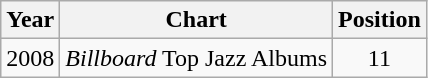<table class="wikitable">
<tr>
<th>Year</th>
<th>Chart</th>
<th>Position</th>
</tr>
<tr>
<td>2008</td>
<td><em>Billboard</em> Top Jazz Albums</td>
<td align="center">11</td>
</tr>
</table>
